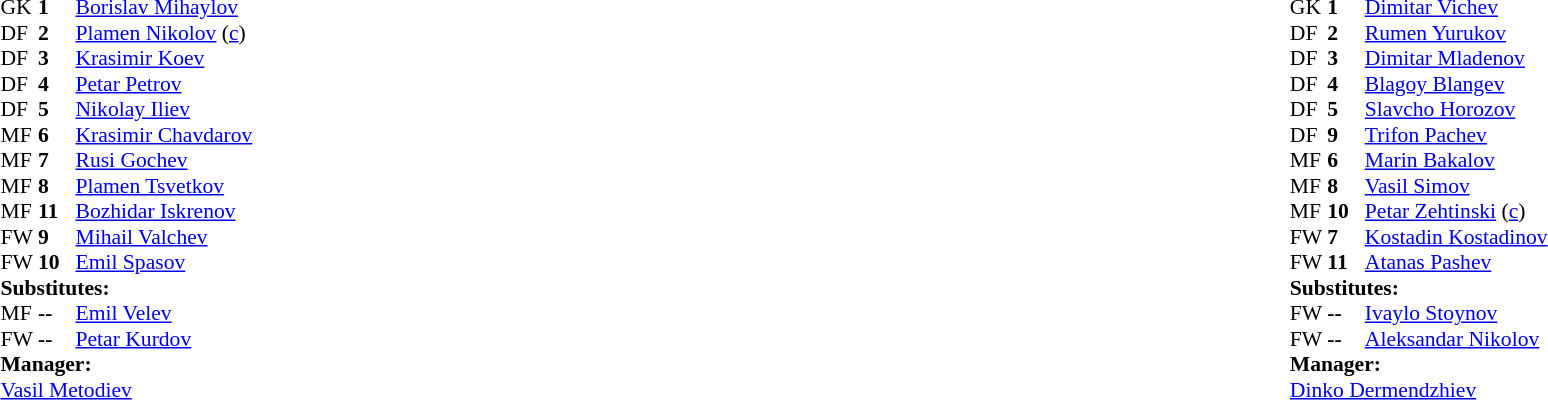<table style="width:100%">
<tr>
<td style="vertical-align:top;width:50%"><br><table style="font-size:90%" cellspacing="0" cellpadding="0">
<tr>
<th width="25"></th>
<th width="25"></th>
</tr>
<tr>
<td>GK</td>
<td><strong>1</strong></td>
<td> <a href='#'>Borislav Mihaylov</a></td>
</tr>
<tr>
<td>DF</td>
<td><strong>2</strong></td>
<td> <a href='#'>Plamen Nikolov</a> (<a href='#'>c</a>)</td>
</tr>
<tr>
<td>DF</td>
<td><strong>3</strong></td>
<td> <a href='#'>Krasimir Koev</a></td>
</tr>
<tr>
<td>DF</td>
<td><strong>4</strong></td>
<td> <a href='#'>Petar Petrov</a></td>
</tr>
<tr>
<td>DF</td>
<td><strong>5</strong></td>
<td> <a href='#'>Nikolay Iliev</a></td>
</tr>
<tr>
<td>MF</td>
<td><strong>6</strong></td>
<td> <a href='#'>Krasimir Chavdarov</a></td>
</tr>
<tr>
<td>MF</td>
<td><strong>7</strong></td>
<td> <a href='#'>Rusi Gochev</a></td>
</tr>
<tr>
<td>MF</td>
<td><strong>8</strong></td>
<td> <a href='#'>Plamen Tsvetkov</a></td>
<td></td>
<td></td>
</tr>
<tr>
<td>MF</td>
<td><strong>11</strong></td>
<td> <a href='#'>Bozhidar Iskrenov</a></td>
<td></td>
<td></td>
</tr>
<tr>
<td>FW</td>
<td><strong>9</strong></td>
<td> <a href='#'>Mihail Valchev</a></td>
</tr>
<tr>
<td>FW</td>
<td><strong>10</strong></td>
<td> <a href='#'>Emil Spasov</a></td>
</tr>
<tr>
<td colspan=4><strong>Substitutes:</strong></td>
</tr>
<tr>
<td>MF</td>
<td><strong>--</strong></td>
<td> <a href='#'>Emil Velev</a></td>
<td></td>
<td></td>
</tr>
<tr>
<td>FW</td>
<td><strong>--</strong></td>
<td> <a href='#'>Petar Kurdov</a></td>
<td></td>
<td></td>
</tr>
<tr>
<td colspan=4><strong>Manager:</strong></td>
</tr>
<tr>
<td colspan="4"> <a href='#'>Vasil Metodiev</a></td>
</tr>
</table>
</td>
<td valign="top"></td>
<td valign="top" width="50%"><br><table cellspacing="0" cellpadding="0" style="font-size:90%;margin:auto">
<tr>
<th width="25"></th>
<th width="25"></th>
</tr>
<tr>
<td>GK</td>
<td><strong>1</strong></td>
<td> <a href='#'>Dimitar Vichev</a></td>
</tr>
<tr>
<td>DF</td>
<td><strong>2</strong></td>
<td> <a href='#'>Rumen Yurukov</a></td>
</tr>
<tr>
<td>DF</td>
<td><strong>3</strong></td>
<td> <a href='#'>Dimitar Mladenov</a></td>
</tr>
<tr>
<td>DF</td>
<td><strong>4</strong></td>
<td> <a href='#'>Blagoy Blangev</a></td>
</tr>
<tr>
<td>DF</td>
<td><strong>5</strong></td>
<td> <a href='#'>Slavcho Horozov</a></td>
</tr>
<tr>
<td>DF</td>
<td><strong>9</strong></td>
<td> <a href='#'>Trifon Pachev</a></td>
<td></td>
<td></td>
</tr>
<tr>
<td>MF</td>
<td><strong>6</strong></td>
<td> <a href='#'>Marin Bakalov</a></td>
</tr>
<tr>
<td>MF</td>
<td><strong>8</strong></td>
<td> <a href='#'>Vasil Simov</a></td>
</tr>
<tr>
<td>MF</td>
<td><strong>10</strong></td>
<td> <a href='#'>Petar Zehtinski</a> (<a href='#'>c</a>)</td>
</tr>
<tr>
<td>FW</td>
<td><strong>7</strong></td>
<td> <a href='#'>Kostadin Kostadinov</a></td>
<td></td>
<td></td>
</tr>
<tr>
<td>FW</td>
<td><strong>11</strong></td>
<td> <a href='#'>Atanas Pashev</a></td>
</tr>
<tr>
<td colspan=4><strong>Substitutes:</strong></td>
</tr>
<tr>
<td>FW</td>
<td><strong>--</strong></td>
<td> <a href='#'>Ivaylo Stoynov</a></td>
<td></td>
<td></td>
</tr>
<tr>
<td>FW</td>
<td><strong>--</strong></td>
<td> <a href='#'>Aleksandar Nikolov</a></td>
<td></td>
<td></td>
</tr>
<tr>
<td colspan=4><strong>Manager:</strong></td>
</tr>
<tr>
<td colspan="4"> <a href='#'>Dinko Dermendzhiev</a></td>
</tr>
</table>
</td>
</tr>
</table>
